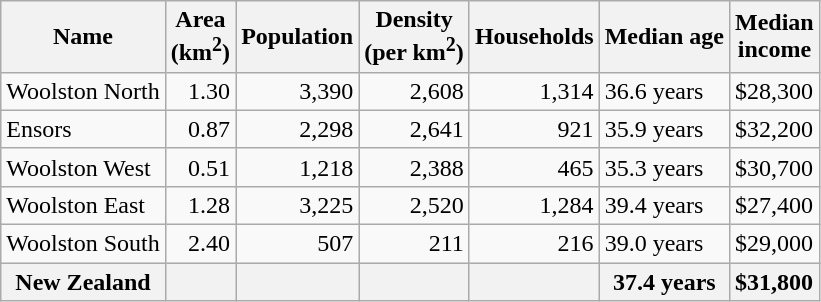<table class="wikitable">
<tr>
<th>Name</th>
<th>Area<br>(km<sup>2</sup>)</th>
<th>Population</th>
<th>Density<br>(per km<sup>2</sup>)</th>
<th>Households</th>
<th>Median age</th>
<th>Median<br>income</th>
</tr>
<tr>
<td>Woolston North</td>
<td style="text-align:right;">1.30</td>
<td style="text-align:right;">3,390</td>
<td style="text-align:right;">2,608</td>
<td style="text-align:right;">1,314</td>
<td>36.6 years</td>
<td>$28,300</td>
</tr>
<tr>
<td>Ensors</td>
<td style="text-align:right;">0.87</td>
<td style="text-align:right;">2,298</td>
<td style="text-align:right;">2,641</td>
<td style="text-align:right;">921</td>
<td>35.9 years</td>
<td>$32,200</td>
</tr>
<tr>
<td>Woolston West</td>
<td style="text-align:right;">0.51</td>
<td style="text-align:right;">1,218</td>
<td style="text-align:right;">2,388</td>
<td style="text-align:right;">465</td>
<td>35.3 years</td>
<td>$30,700</td>
</tr>
<tr>
<td>Woolston East</td>
<td style="text-align:right;">1.28</td>
<td style="text-align:right;">3,225</td>
<td style="text-align:right;">2,520</td>
<td style="text-align:right;">1,284</td>
<td>39.4 years</td>
<td>$27,400</td>
</tr>
<tr>
<td>Woolston South</td>
<td style="text-align:right;">2.40</td>
<td style="text-align:right;">507</td>
<td style="text-align:right;">211</td>
<td style="text-align:right;">216</td>
<td>39.0 years</td>
<td>$29,000</td>
</tr>
<tr>
<th>New Zealand</th>
<th></th>
<th></th>
<th></th>
<th></th>
<th>37.4 years</th>
<th style="text-align:left;">$31,800</th>
</tr>
</table>
